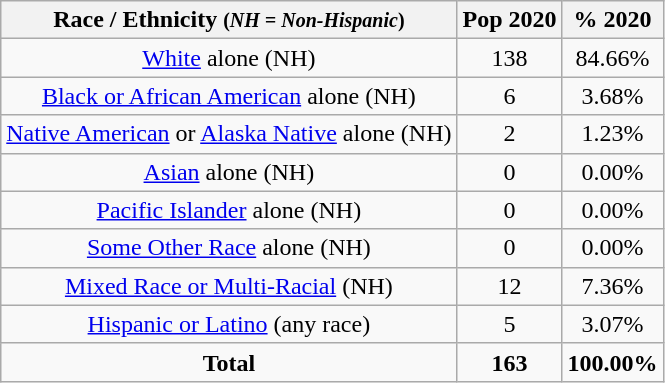<table class="wikitable" style="text-align:center;">
<tr>
<th>Race / Ethnicity <small>(<em>NH = Non-Hispanic</em>)</small></th>
<th>Pop 2020</th>
<th>% 2020</th>
</tr>
<tr>
<td><a href='#'>White</a> alone (NH)</td>
<td>138</td>
<td>84.66%</td>
</tr>
<tr>
<td><a href='#'>Black or African American</a> alone (NH)</td>
<td>6</td>
<td>3.68%</td>
</tr>
<tr>
<td><a href='#'>Native American</a> or <a href='#'>Alaska Native</a> alone (NH)</td>
<td>2</td>
<td>1.23%</td>
</tr>
<tr>
<td><a href='#'>Asian</a> alone (NH)</td>
<td>0</td>
<td>0.00%</td>
</tr>
<tr>
<td><a href='#'>Pacific Islander</a> alone (NH)</td>
<td>0</td>
<td>0.00%</td>
</tr>
<tr>
<td><a href='#'>Some Other Race</a> alone (NH)</td>
<td>0</td>
<td>0.00%</td>
</tr>
<tr>
<td><a href='#'>Mixed Race or Multi-Racial</a> (NH)</td>
<td>12</td>
<td>7.36%</td>
</tr>
<tr>
<td><a href='#'>Hispanic or Latino</a> (any race)</td>
<td>5</td>
<td>3.07%</td>
</tr>
<tr>
<td><strong>Total</strong></td>
<td><strong>163</strong></td>
<td><strong>100.00%</strong></td>
</tr>
</table>
